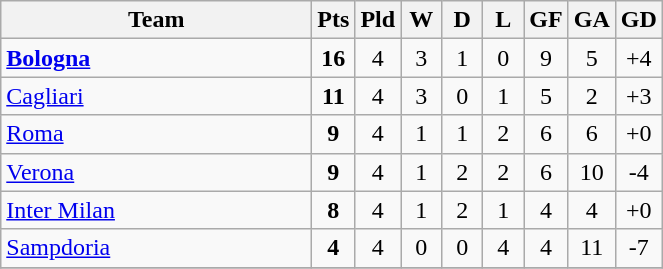<table class="wikitable" style="text-align: center;">
<tr>
<th width="200">Team</th>
<th width="20" abbr="Points">Pts</th>
<th width="20" abbr="Played">Pld</th>
<th width="20" abbr="Won">W</th>
<th width="20" abbr="Drawn">D</th>
<th width="20" abbr="Lost">L</th>
<th width="20" abbr="Goals for">GF</th>
<th width="20" abbr="Goals against">GA</th>
<th width="20" abbr="Goal difference">GD</th>
</tr>
<tr>
<td style="text-align:left;"><strong><a href='#'>Bologna</a></strong></td>
<td><strong>16</strong></td>
<td>4</td>
<td>3</td>
<td>1</td>
<td>0</td>
<td>9</td>
<td>5</td>
<td>+4</td>
</tr>
<tr>
<td style="text-align:left;"><a href='#'>Cagliari</a></td>
<td><strong>11</strong></td>
<td>4</td>
<td>3</td>
<td>0</td>
<td>1</td>
<td>5</td>
<td>2</td>
<td>+3</td>
</tr>
<tr>
<td style="text-align:left;"><a href='#'>Roma</a></td>
<td><strong>9</strong></td>
<td>4</td>
<td>1</td>
<td>1</td>
<td>2</td>
<td>6</td>
<td>6</td>
<td>+0</td>
</tr>
<tr>
<td style="text-align:left;"><a href='#'>Verona</a></td>
<td><strong>9</strong></td>
<td>4</td>
<td>1</td>
<td>2</td>
<td>2</td>
<td>6</td>
<td>10</td>
<td>-4</td>
</tr>
<tr>
<td style="text-align:left;"><a href='#'>Inter Milan</a></td>
<td><strong>8</strong></td>
<td>4</td>
<td>1</td>
<td>2</td>
<td>1</td>
<td>4</td>
<td>4</td>
<td>+0</td>
</tr>
<tr>
<td style="text-align:left;"><a href='#'>Sampdoria</a></td>
<td><strong>4</strong></td>
<td>4</td>
<td>0</td>
<td>0</td>
<td>4</td>
<td>4</td>
<td>11</td>
<td>-7</td>
</tr>
<tr>
</tr>
</table>
